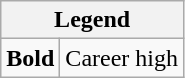<table class="wikitable mw-collapsible mw-collapsed">
<tr>
<th colspan="2">Legend</th>
</tr>
<tr>
<td><strong>Bold</strong></td>
<td>Career high</td>
</tr>
</table>
